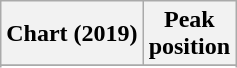<table class="wikitable plainrowheaders sortable">
<tr>
<th scope="col">Chart (2019)</th>
<th scope="col">Peak<br> position</th>
</tr>
<tr>
</tr>
<tr>
</tr>
<tr>
</tr>
<tr>
</tr>
</table>
